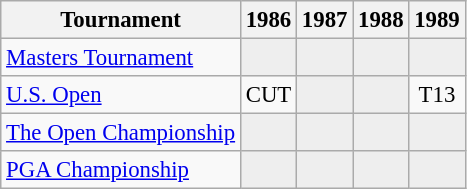<table class="wikitable" style="font-size:95%;text-align:center;">
<tr>
<th>Tournament</th>
<th>1986</th>
<th>1987</th>
<th>1988</th>
<th>1989</th>
</tr>
<tr>
<td align="left"><a href='#'>Masters Tournament</a></td>
<td style="background:#eeeeee;"></td>
<td style="background:#eeeeee;"></td>
<td style="background:#eeeeee;"></td>
<td style="background:#eeeeee;"></td>
</tr>
<tr>
<td align="left"><a href='#'>U.S. Open</a></td>
<td>CUT</td>
<td style="background:#eeeeee;"></td>
<td style="background:#eeeeee;"></td>
<td>T13</td>
</tr>
<tr>
<td align="left"><a href='#'>The Open Championship</a></td>
<td style="background:#eeeeee;"></td>
<td style="background:#eeeeee;"></td>
<td style="background:#eeeeee;"></td>
<td style="background:#eeeeee;"></td>
</tr>
<tr>
<td align="left"><a href='#'>PGA Championship</a></td>
<td style="background:#eeeeee;"></td>
<td style="background:#eeeeee;"></td>
<td style="background:#eeeeee;"></td>
<td style="background:#eeeeee;"></td>
</tr>
</table>
